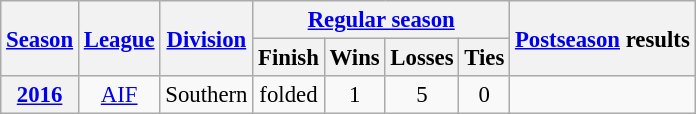<table class="wikitable" style="text-align:center; font-size: 95%;">
<tr>
<th rowspan="2"><a href='#'>Season</a></th>
<th rowspan="2"><a href='#'>League</a></th>
<th rowspan="2"><a href='#'>Division</a></th>
<th colspan="4"><a href='#'>Regular season</a></th>
<th rowspan="2"><a href='#'>Postseason</a> results</th>
</tr>
<tr>
<th>Finish</th>
<th>Wins</th>
<th>Losses</th>
<th>Ties</th>
</tr>
<tr>
<th><a href='#'>2016</a></th>
<td><a href='#'>AIF</a></td>
<td>Southern</td>
<td>folded</td>
<td>1</td>
<td>5</td>
<td>0</td>
<td></td>
</tr>
</table>
